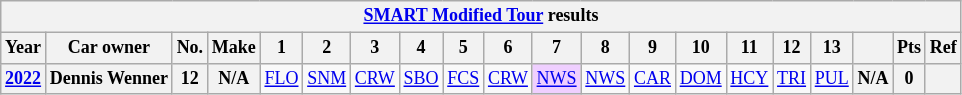<table class="wikitable" style="text-align:center; font-size:75%">
<tr>
<th colspan=38><a href='#'>SMART Modified Tour</a> results</th>
</tr>
<tr>
<th>Year</th>
<th>Car owner</th>
<th>No.</th>
<th>Make</th>
<th>1</th>
<th>2</th>
<th>3</th>
<th>4</th>
<th>5</th>
<th>6</th>
<th>7</th>
<th>8</th>
<th>9</th>
<th>10</th>
<th>11</th>
<th>12</th>
<th>13</th>
<th></th>
<th>Pts</th>
<th>Ref</th>
</tr>
<tr>
<th><a href='#'>2022</a></th>
<th>Dennis Wenner</th>
<th>12</th>
<th>N/A</th>
<td><a href='#'>FLO</a></td>
<td><a href='#'>SNM</a></td>
<td><a href='#'>CRW</a></td>
<td><a href='#'>SBO</a></td>
<td><a href='#'>FCS</a></td>
<td><a href='#'>CRW</a></td>
<td style="background:#EFCFFF;"><a href='#'>NWS</a><br></td>
<td><a href='#'>NWS</a></td>
<td><a href='#'>CAR</a></td>
<td><a href='#'>DOM</a></td>
<td><a href='#'>HCY</a></td>
<td><a href='#'>TRI</a></td>
<td><a href='#'>PUL</a></td>
<th>N/A</th>
<th>0</th>
<th></th>
</tr>
</table>
